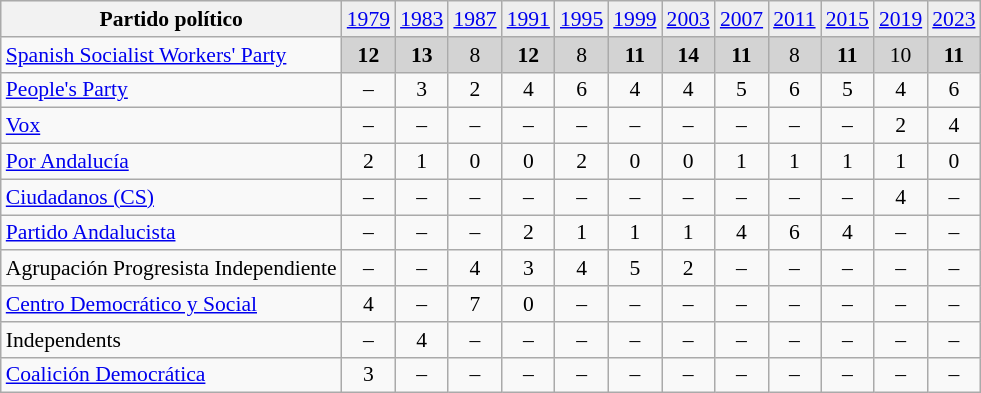<table class="wikitable" style="font-size: 90%; text-align:center;" align="center">
<tr align="center"| style="background:#eee">
<th rowspan="1">Partido político</th>
<td><a href='#'>1979</a></td>
<td><a href='#'>1983</a></td>
<td><a href='#'>1987</a></td>
<td><a href='#'>1991</a></td>
<td><a href='#'>1995</a></td>
<td><a href='#'>1999</a></td>
<td><a href='#'>2003</a></td>
<td><a href='#'>2007</a></td>
<td><a href='#'>2011</a></td>
<td><a href='#'>2015</a></td>
<td><a href='#'>2019</a></td>
<td><a href='#'>2023</a></td>
</tr>
<tr>
<td align="left"> <a href='#'>Spanish Socialist Workers' Party</a></td>
<td style="background:#D3D3D3"><strong>12</strong></td>
<td style="background:#D3D3D3"><strong>13</strong></td>
<td style="background:#D3D3D3">8</td>
<td style="background:#D3D3D3"><strong>12</strong></td>
<td style="background:#D3D3D3">8</td>
<td style="background:#D3D3D3"><strong>11</strong></td>
<td style="background:#D3D3D3"><strong>14</strong></td>
<td style="background:#D3D3D3"><strong>11</strong></td>
<td style="background:#D3D3D3">8</td>
<td style="background:#D3D3D3"><strong>11</strong></td>
<td style="background:#D3D3D3">10</td>
<td style="background:#D3D3D3"><strong>11</strong></td>
</tr>
<tr>
<td align="left"> <a href='#'>People's Party</a></td>
<td>–</td>
<td>3</td>
<td>2</td>
<td>4</td>
<td>6</td>
<td>4</td>
<td>4</td>
<td>5</td>
<td>6</td>
<td>5</td>
<td>4</td>
<td>6</td>
</tr>
<tr>
<td align="left"> <a href='#'>Vox</a></td>
<td>–</td>
<td>–</td>
<td>–</td>
<td>–</td>
<td>–</td>
<td>–</td>
<td>–</td>
<td>–</td>
<td>–</td>
<td>–</td>
<td>2</td>
<td>4</td>
</tr>
<tr>
<td align="left"> <a href='#'>Por Andalucía</a></td>
<td>2</td>
<td>1</td>
<td>0</td>
<td>0</td>
<td>2</td>
<td>0</td>
<td>0</td>
<td>1</td>
<td>1</td>
<td>1</td>
<td>1</td>
<td>0</td>
</tr>
<tr>
<td align="left"> <a href='#'>Ciudadanos (CS)</a></td>
<td>–</td>
<td>–</td>
<td>–</td>
<td>–</td>
<td>–</td>
<td>–</td>
<td>–</td>
<td>–</td>
<td>–</td>
<td>–</td>
<td>4</td>
<td>–</td>
</tr>
<tr>
<td align="left"> <a href='#'>Partido Andalucista</a></td>
<td>–</td>
<td>–</td>
<td>–</td>
<td>2</td>
<td>1</td>
<td>1</td>
<td>1</td>
<td>4</td>
<td>6</td>
<td>4</td>
<td>–</td>
<td>–</td>
</tr>
<tr>
<td align="left">Agrupación Progresista Independiente</td>
<td>–</td>
<td>–</td>
<td>4</td>
<td>3</td>
<td>4</td>
<td>5</td>
<td>2</td>
<td>–</td>
<td>–</td>
<td>–</td>
<td>–</td>
<td>–</td>
</tr>
<tr>
<td align="left"> <a href='#'>Centro Democrático y Social</a></td>
<td>4</td>
<td>–</td>
<td>7</td>
<td>0</td>
<td>–</td>
<td>–</td>
<td>–</td>
<td>–</td>
<td>–</td>
<td>–</td>
<td>–</td>
<td>–</td>
</tr>
<tr>
<td align="left">Independents</td>
<td>–</td>
<td>4</td>
<td>–</td>
<td>–</td>
<td>–</td>
<td>–</td>
<td>–</td>
<td>–</td>
<td>–</td>
<td>–</td>
<td>–</td>
<td>–</td>
</tr>
<tr>
<td align="left"> <a href='#'>Coalición Democrática</a></td>
<td>3</td>
<td>–</td>
<td>–</td>
<td>–</td>
<td>–</td>
<td>–</td>
<td>–</td>
<td>–</td>
<td>–</td>
<td>–</td>
<td>–</td>
<td>–</td>
</tr>
</table>
